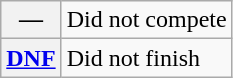<table class="wikitable">
<tr>
<th scope="row">—</th>
<td>Did not compete</td>
</tr>
<tr>
<th scope="row"><a href='#'>DNF</a></th>
<td>Did not finish</td>
</tr>
</table>
